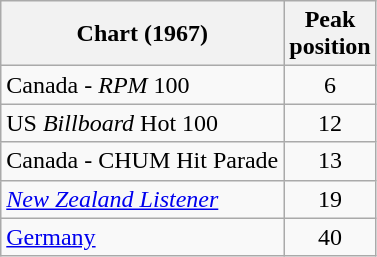<table class="wikitable sortable" style="text-align:center;">
<tr>
<th align="left">Chart (1967)</th>
<th>Peak <br>position</th>
</tr>
<tr>
<td align="left">Canada - <em>RPM</em> 100</td>
<td>6</td>
</tr>
<tr>
<td align="left">US <em>Billboard</em> Hot 100</td>
<td>12</td>
</tr>
<tr>
<td align="left">Canada - CHUM Hit Parade</td>
<td>13</td>
</tr>
<tr>
<td align="left"><em><a href='#'>New Zealand Listener</a></em></td>
<td>19</td>
</tr>
<tr>
<td align="left"><a href='#'>Germany</a></td>
<td>40</td>
</tr>
</table>
